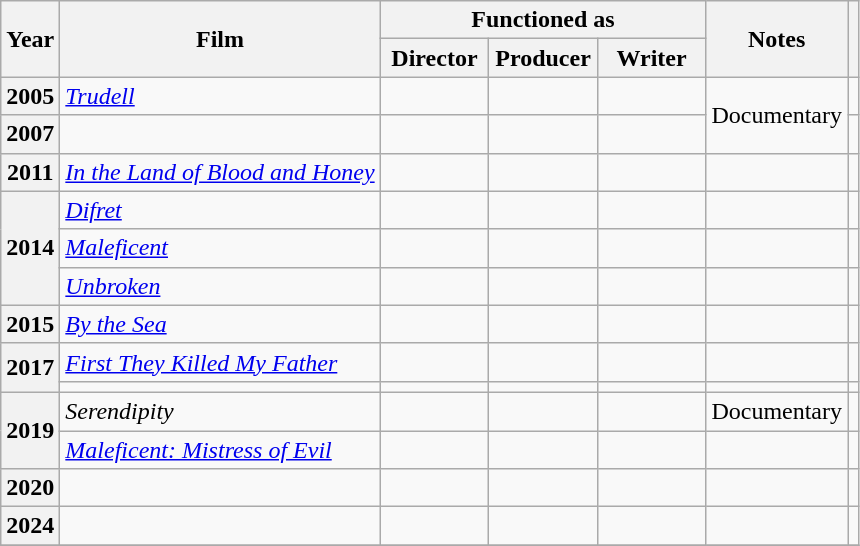<table class="wikitable plainrowheaders sortable">
<tr>
<th rowspan="2">Year</th>
<th rowspan="2">Film</th>
<th colspan="3">Functioned as</th>
<th scope="col" class="unsortable" rowspan="2">Notes</th>
<th rowspan="2"; class="unsortable"></th>
</tr>
<tr>
<th style="width:65px;">Director</th>
<th style="width:65px;">Producer</th>
<th style="width:65px;">Writer</th>
</tr>
<tr>
<th scope="row">2005</th>
<td><em><a href='#'>Trudell</a></em></td>
<td></td>
<td></td>
<td></td>
<td rowspan="2">Documentary</td>
<td style="text-align:center;"></td>
</tr>
<tr>
<th scope=row>2007</th>
<td><em></em></td>
<td></td>
<td></td>
<td></td>
<td style="text-align:center;"></td>
</tr>
<tr>
<th scope=row>2011</th>
<td><em><a href='#'>In the Land of Blood and Honey</a></em></td>
<td></td>
<td></td>
<td></td>
<td></td>
<td style="text-align:center;"></td>
</tr>
<tr>
<th scope="row" rowspan="3">2014</th>
<td><em><a href='#'>Difret</a></em></td>
<td></td>
<td></td>
<td></td>
<td></td>
<td style="text-align:center;"></td>
</tr>
<tr>
<td><em><a href='#'>Maleficent</a></em></td>
<td></td>
<td></td>
<td></td>
<td></td>
<td style="text-align:center;"></td>
</tr>
<tr>
<td><em><a href='#'>Unbroken</a></em></td>
<td></td>
<td></td>
<td></td>
<td></td>
<td style="text-align:center;"></td>
</tr>
<tr>
<th scope=row>2015</th>
<td><em><a href='#'>By the Sea</a></em></td>
<td></td>
<td></td>
<td></td>
<td></td>
<td style="text-align:center;"></td>
</tr>
<tr>
<th scope=row rowspan="2">2017</th>
<td><em><a href='#'>First They Killed My Father</a></em></td>
<td></td>
<td></td>
<td></td>
<td></td>
<td style="text-align:center;"></td>
</tr>
<tr>
<td><em></em></td>
<td></td>
<td></td>
<td></td>
<td></td>
<td style="text-align:center;"></td>
</tr>
<tr>
<th scope="row" rowspan="2">2019</th>
<td><em>Serendipity</em></td>
<td></td>
<td></td>
<td></td>
<td>Documentary</td>
<td style="text-align:center;"></td>
</tr>
<tr>
<td><em><a href='#'>Maleficent: Mistress of Evil</a></em></td>
<td></td>
<td></td>
<td></td>
<td></td>
<td style="text-align:center;"></td>
</tr>
<tr>
<th scope="row">2020</th>
<td><em></em></td>
<td></td>
<td></td>
<td></td>
<td></td>
<td style="text-align:center;"></td>
</tr>
<tr>
<th scope="row">2024</th>
<td><em></em></td>
<td></td>
<td></td>
<td></td>
<td></td>
<td style="text-align:center;"></td>
</tr>
<tr>
</tr>
</table>
